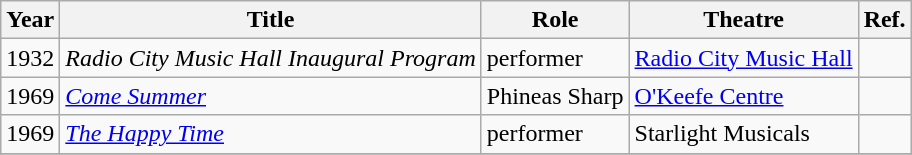<table class="wikitable">
<tr>
<th>Year</th>
<th>Title</th>
<th>Role</th>
<th>Theatre</th>
<th>Ref.</th>
</tr>
<tr>
<td>1932</td>
<td><em>Radio City Music Hall Inaugural Program</em></td>
<td>performer</td>
<td><a href='#'>Radio City Music Hall</a></td>
<td></td>
</tr>
<tr>
<td>1969</td>
<td><em><a href='#'>Come Summer</a></em></td>
<td>Phineas Sharp</td>
<td><a href='#'>O'Keefe Centre</a></td>
<td></td>
</tr>
<tr>
<td>1969</td>
<td><em><a href='#'>The Happy Time</a></em></td>
<td>performer</td>
<td>Starlight Musicals</td>
<td></td>
</tr>
<tr>
</tr>
</table>
